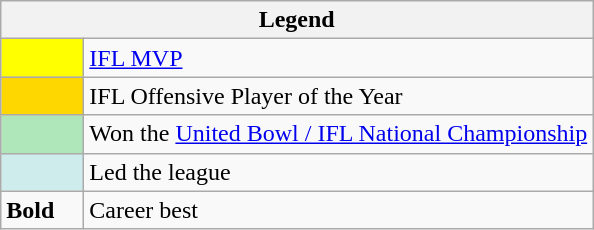<table class="wikitable">
<tr>
<th colspan="2">Legend</th>
</tr>
<tr>
<td style="background:#ff0; width:3em;"></td>
<td><a href='#'>IFL MVP</a></td>
</tr>
<tr>
<td style="background:#ffd700; width:3em;"></td>
<td>IFL Offensive Player of the Year</td>
</tr>
<tr>
<td style="background:#afe6ba; width:3em;"></td>
<td>Won the <a href='#'>United Bowl / IFL National Championship</a></td>
</tr>
<tr>
<td style="background:#cfecec; width:3em;"></td>
<td>Led the league</td>
</tr>
<tr>
<td style="width:3em;"><strong>Bold</strong></td>
<td>Career best</td>
</tr>
</table>
